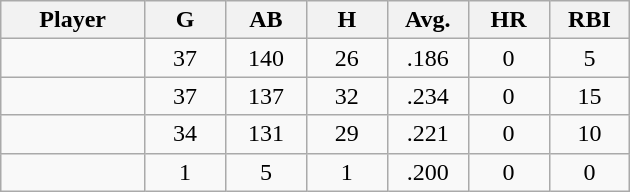<table class="wikitable sortable">
<tr>
<th bgcolor="#DDDDFF" width="16%">Player</th>
<th bgcolor="#DDDDFF" width="9%">G</th>
<th bgcolor="#DDDDFF" width="9%">AB</th>
<th bgcolor="#DDDDFF" width="9%">H</th>
<th bgcolor="#DDDDFF" width="9%">Avg.</th>
<th bgcolor="#DDDDFF" width="9%">HR</th>
<th bgcolor="#DDDDFF" width="9%">RBI</th>
</tr>
<tr align="center">
<td></td>
<td>37</td>
<td>140</td>
<td>26</td>
<td>.186</td>
<td>0</td>
<td>5</td>
</tr>
<tr align=center>
<td></td>
<td>37</td>
<td>137</td>
<td>32</td>
<td>.234</td>
<td>0</td>
<td>15</td>
</tr>
<tr align="center"">
<td></td>
<td>34</td>
<td>131</td>
<td>29</td>
<td>.221</td>
<td>0</td>
<td>10</td>
</tr>
<tr align="center">
<td></td>
<td>1</td>
<td>5</td>
<td>1</td>
<td>.200</td>
<td>0</td>
<td>0</td>
</tr>
</table>
